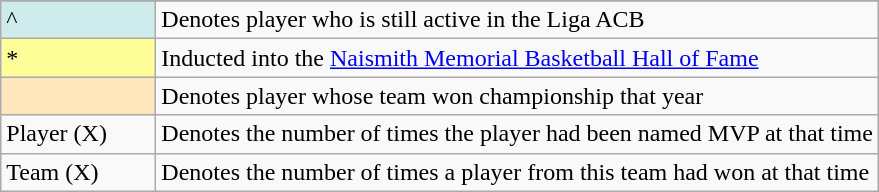<table class="wikitable">
<tr>
</tr>
<tr>
<td style="background-color:#CFECEC; border:1px solid #aaaaaa; width:6em">^</td>
<td>Denotes player who is still active in the Liga ACB</td>
</tr>
<tr>
<td style="background-color:#FFFF99; border:1px solid #aaaaaa; width:6em">*</td>
<td>Inducted into the <a href='#'>Naismith Memorial Basketball Hall of Fame</a></td>
</tr>
<tr>
<td style="background-color:#FFE6BD; border:1px solid #aaaaaa; width:6em"></td>
<td>Denotes player whose team won championship that year</td>
</tr>
<tr>
<td>Player (X)</td>
<td>Denotes the number of times the player had been named MVP at that time</td>
</tr>
<tr>
<td>Team (X)</td>
<td>Denotes the number of times a player from this team had won at that time</td>
</tr>
</table>
